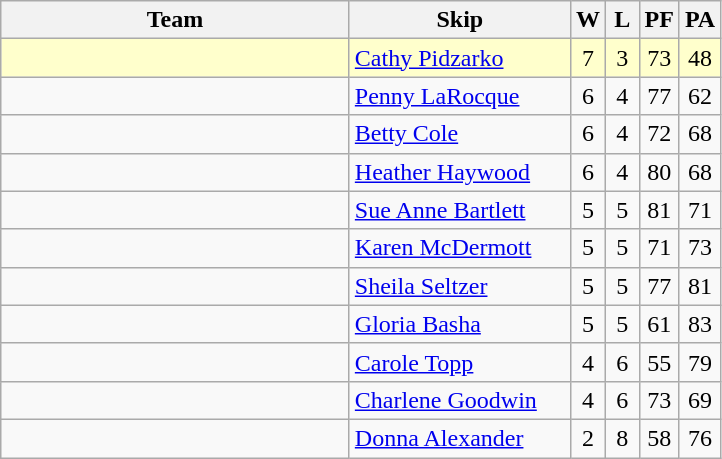<table class="wikitable" style="text-align: center;">
<tr>
<th bgcolor="#efefef" width="225">Team</th>
<th bgcolor="#efefef" width="140">Skip</th>
<th bgcolor="#efefef" width="15">W</th>
<th bgcolor="#efefef" width="15">L</th>
<th bgcolor="#efefef" width="15">PF</th>
<th bgcolor="#efefef" width="15">PA</th>
</tr>
<tr bgcolor="#ffffcc">
<td style="text-align: left;"></td>
<td style="text-align: left;"><a href='#'>Cathy Pidzarko</a></td>
<td>7</td>
<td>3</td>
<td>73</td>
<td>48</td>
</tr>
<tr>
<td style="text-align: left;"></td>
<td style="text-align: left;"><a href='#'>Penny LaRocque</a></td>
<td>6</td>
<td>4</td>
<td>77</td>
<td>62</td>
</tr>
<tr>
<td style="text-align: left;"></td>
<td style="text-align: left;"><a href='#'>Betty Cole</a></td>
<td>6</td>
<td>4</td>
<td>72</td>
<td>68</td>
</tr>
<tr>
<td style="text-align: left;"></td>
<td style="text-align: left;"><a href='#'>Heather Haywood</a></td>
<td>6</td>
<td>4</td>
<td>80</td>
<td>68</td>
</tr>
<tr>
<td style="text-align: left;"></td>
<td style="text-align: left;"><a href='#'>Sue Anne Bartlett</a></td>
<td>5</td>
<td>5</td>
<td>81</td>
<td>71</td>
</tr>
<tr>
<td style="text-align: left;"></td>
<td style="text-align: left;"><a href='#'>Karen McDermott</a></td>
<td>5</td>
<td>5</td>
<td>71</td>
<td>73</td>
</tr>
<tr>
<td style="text-align: left;"></td>
<td style="text-align: left;"><a href='#'>Sheila Seltzer</a></td>
<td>5</td>
<td>5</td>
<td>77</td>
<td>81</td>
</tr>
<tr>
<td style="text-align: left;"></td>
<td style="text-align: left;"><a href='#'>Gloria Basha</a></td>
<td>5</td>
<td>5</td>
<td>61</td>
<td>83</td>
</tr>
<tr>
<td style="text-align: left;"></td>
<td style="text-align: left;"><a href='#'>Carole Topp</a></td>
<td>4</td>
<td>6</td>
<td>55</td>
<td>79</td>
</tr>
<tr>
<td style="text-align: left;"></td>
<td style="text-align: left;"><a href='#'>Charlene Goodwin</a></td>
<td>4</td>
<td>6</td>
<td>73</td>
<td>69</td>
</tr>
<tr>
<td style="text-align: left;"></td>
<td style="text-align: left;"><a href='#'>Donna Alexander</a></td>
<td>2</td>
<td>8</td>
<td>58</td>
<td>76</td>
</tr>
</table>
